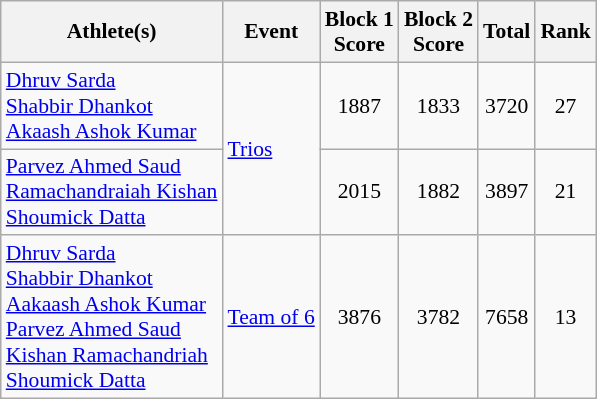<table class=wikitable style="text-align:center; font-size:90%">
<tr>
<th>Athlete(s)</th>
<th>Event</th>
<th>Block 1<br>Score</th>
<th>Block 2<br>Score</th>
<th>Total</th>
<th>Rank</th>
</tr>
<tr>
<td align=left><a href='#'>Dhruv Sarda</a><br><a href='#'>Shabbir Dhankot</a><br><a href='#'>Akaash Ashok Kumar</a></td>
<td align=left rowspan="2"><a href='#'>Trios</a></td>
<td>1887</td>
<td>1833</td>
<td>3720</td>
<td>27</td>
</tr>
<tr>
<td align=left><a href='#'>Parvez Ahmed Saud</a><br><a href='#'>Ramachandraiah Kishan</a><br><a href='#'>Shoumick Datta</a></td>
<td>2015</td>
<td>1882</td>
<td>3897</td>
<td>21</td>
</tr>
<tr>
<td align=left><a href='#'>Dhruv Sarda</a><br><a href='#'>Shabbir Dhankot</a><br><a href='#'>Aakaash Ashok Kumar</a><br><a href='#'>Parvez Ahmed Saud</a><br><a href='#'>Kishan Ramachandriah</a><br><a href='#'>Shoumick Datta</a></td>
<td align=left><a href='#'>Team of 6</a></td>
<td>3876</td>
<td>3782</td>
<td>7658</td>
<td>13</td>
</tr>
</table>
